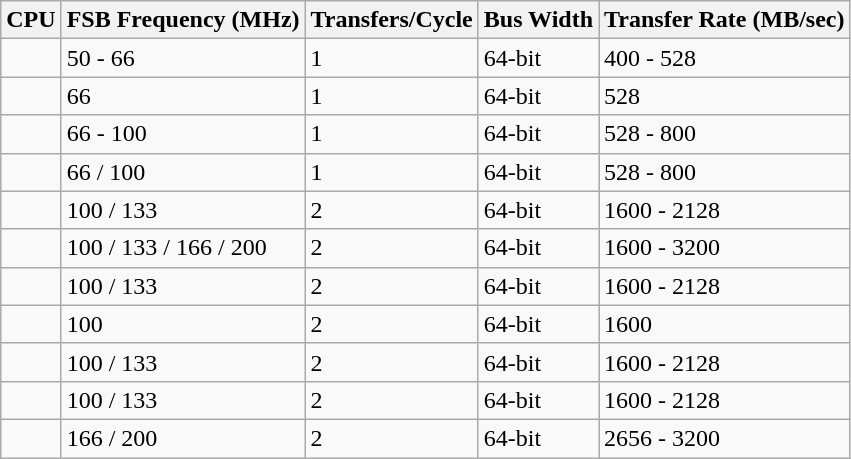<table class="wikitable">
<tr>
<th>CPU</th>
<th>FSB Frequency (MHz)</th>
<th>Transfers/Cycle</th>
<th>Bus Width</th>
<th>Transfer Rate (MB/sec)</th>
</tr>
<tr>
<td></td>
<td>50 - 66</td>
<td>1</td>
<td>64-bit</td>
<td>400 - 528</td>
</tr>
<tr>
<td></td>
<td>66</td>
<td>1</td>
<td>64-bit</td>
<td>528</td>
</tr>
<tr>
<td></td>
<td>66 - 100</td>
<td>1</td>
<td>64-bit</td>
<td>528 - 800</td>
</tr>
<tr>
<td></td>
<td>66 / 100</td>
<td>1</td>
<td>64-bit</td>
<td>528 - 800</td>
</tr>
<tr>
<td></td>
<td>100 / 133</td>
<td>2</td>
<td>64-bit</td>
<td>1600 - 2128</td>
</tr>
<tr>
<td></td>
<td>100 / 133 / 166 / 200</td>
<td>2</td>
<td>64-bit</td>
<td>1600 - 3200</td>
</tr>
<tr>
<td></td>
<td>100 / 133</td>
<td>2</td>
<td>64-bit</td>
<td>1600 - 2128</td>
</tr>
<tr>
<td></td>
<td>100</td>
<td>2</td>
<td>64-bit</td>
<td>1600</td>
</tr>
<tr>
<td></td>
<td>100 / 133</td>
<td>2</td>
<td>64-bit</td>
<td>1600 - 2128</td>
</tr>
<tr>
<td></td>
<td>100 / 133</td>
<td>2</td>
<td>64-bit</td>
<td>1600 - 2128</td>
</tr>
<tr>
<td></td>
<td>166 / 200</td>
<td>2</td>
<td>64-bit</td>
<td>2656 - 3200</td>
</tr>
</table>
